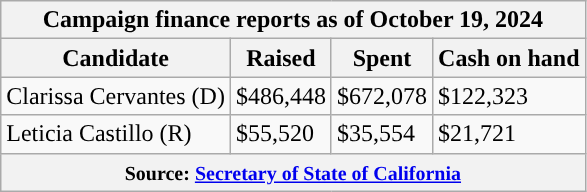<table class="wikitable sortable">
<tr>
<th colspan=4>Campaign finance reports as of October 19, 2024</th>
</tr>
<tr style="text-align:center;">
<th>Candidate</th>
<th>Raised</th>
<th>Spent</th>
<th>Cash on hand</th>
</tr>
<tr>
<td style="color:black;background-color:">Clarissa Cervantes (D)</td>
<td>$486,448</td>
<td>$672,078</td>
<td>$122,323</td>
</tr>
<tr>
<td style="background-color:">Leticia Castillo (R)</td>
<td>$55,520</td>
<td>$35,554</td>
<td>$21,721</td>
</tr>
<tr>
<th colspan="4"><small>Source: <a href='#'>Secretary of State of California</a></small></th>
</tr>
</table>
